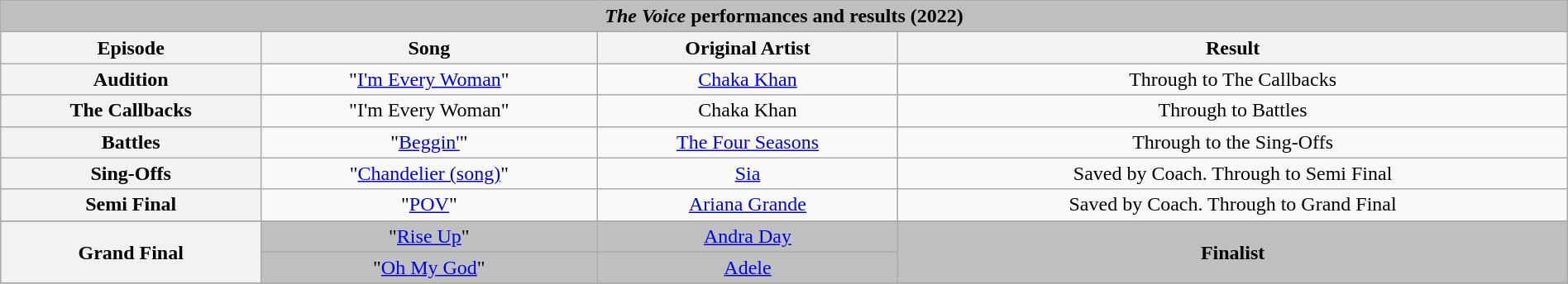<table class="wikitable collapsible" style="width:100%; margin:1em auto 1em auto; text-align:center;">
<tr>
<th colspan="4" style="background:#BFBFBF;"><em>The Voice</em> performances and results (2022)</th>
</tr>
<tr>
<th scope="col">Episode</th>
<th scope="col">Song</th>
<th scope="col">Original Artist</th>
<th scope="col">Result</th>
</tr>
<tr>
<th>Audition</th>
<td>"<a href='#'>I'm Every Woman</a>"</td>
<td><a href='#'>Chaka Khan</a></td>
<td>Through to The Callbacks</td>
</tr>
<tr>
<th>The Callbacks</th>
<td>"I'm Every Woman" </td>
<td>Chaka Khan</td>
<td>Through to Battles</td>
</tr>
<tr>
<th>Battles</th>
<td>"<a href='#'>Beggin'</a>"</td>
<td><a href='#'>The Four Seasons</a></td>
<td>Through to the Sing-Offs</td>
</tr>
<tr>
<th>Sing-Offs</th>
<td>"<a href='#'>Chandelier (song)</a>"</td>
<td><a href='#'>Sia</a></td>
<td>Saved by Coach. Through to Semi Final</td>
</tr>
<tr>
<th>Semi Final</th>
<td>"<a href='#'>POV</a>"</td>
<td><a href='#'>Ariana Grande</a></td>
<td>Saved by Coach. Through to Grand Final</td>
</tr>
<tr>
</tr>
<tr style="background:silver;">
<th rowspan="2">Grand Final</th>
<td>"<a href='#'>Rise Up</a>"</td>
<td><a href='#'>Andra Day</a></td>
<td rowspan="2" style="background:silver;"><strong>Finalist</strong></td>
</tr>
<tr style="background:silver;">
<td>"<a href='#'>Oh My God</a>" </td>
<td><a href='#'>Adele</a></td>
</tr>
<tr style="background:silver;">
</tr>
</table>
